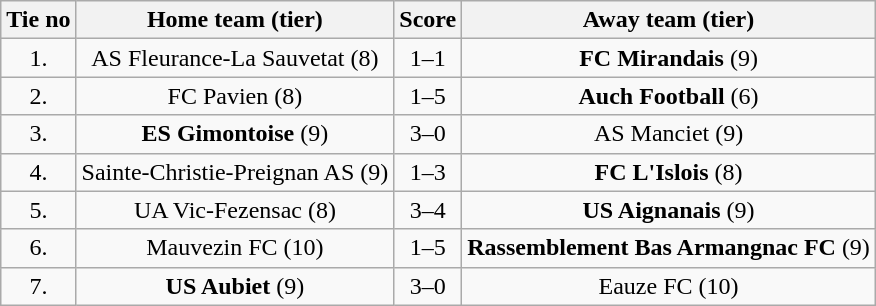<table class="wikitable" style="text-align: center">
<tr>
<th>Tie no</th>
<th>Home team (tier)</th>
<th>Score</th>
<th>Away team (tier)</th>
</tr>
<tr>
<td>1.</td>
<td>AS Fleurance-La Sauvetat (8)</td>
<td>1–1 </td>
<td><strong>FC Mirandais</strong> (9)</td>
</tr>
<tr>
<td>2.</td>
<td>FC Pavien (8)</td>
<td>1–5</td>
<td><strong>Auch Football</strong> (6)</td>
</tr>
<tr>
<td>3.</td>
<td><strong>ES Gimontoise</strong> (9)</td>
<td>3–0</td>
<td>AS Manciet (9)</td>
</tr>
<tr>
<td>4.</td>
<td>Sainte-Christie-Preignan AS (9)</td>
<td>1–3</td>
<td><strong>FC L'Islois</strong> (8)</td>
</tr>
<tr>
<td>5.</td>
<td>UA Vic-Fezensac (8)</td>
<td>3–4</td>
<td><strong>US Aignanais</strong> (9)</td>
</tr>
<tr>
<td>6.</td>
<td>Mauvezin FC (10)</td>
<td>1–5</td>
<td><strong>Rassemblement Bas Armangnac FC</strong> (9)</td>
</tr>
<tr>
<td>7.</td>
<td><strong>US Aubiet</strong> (9)</td>
<td>3–0</td>
<td>Eauze FC (10)</td>
</tr>
</table>
